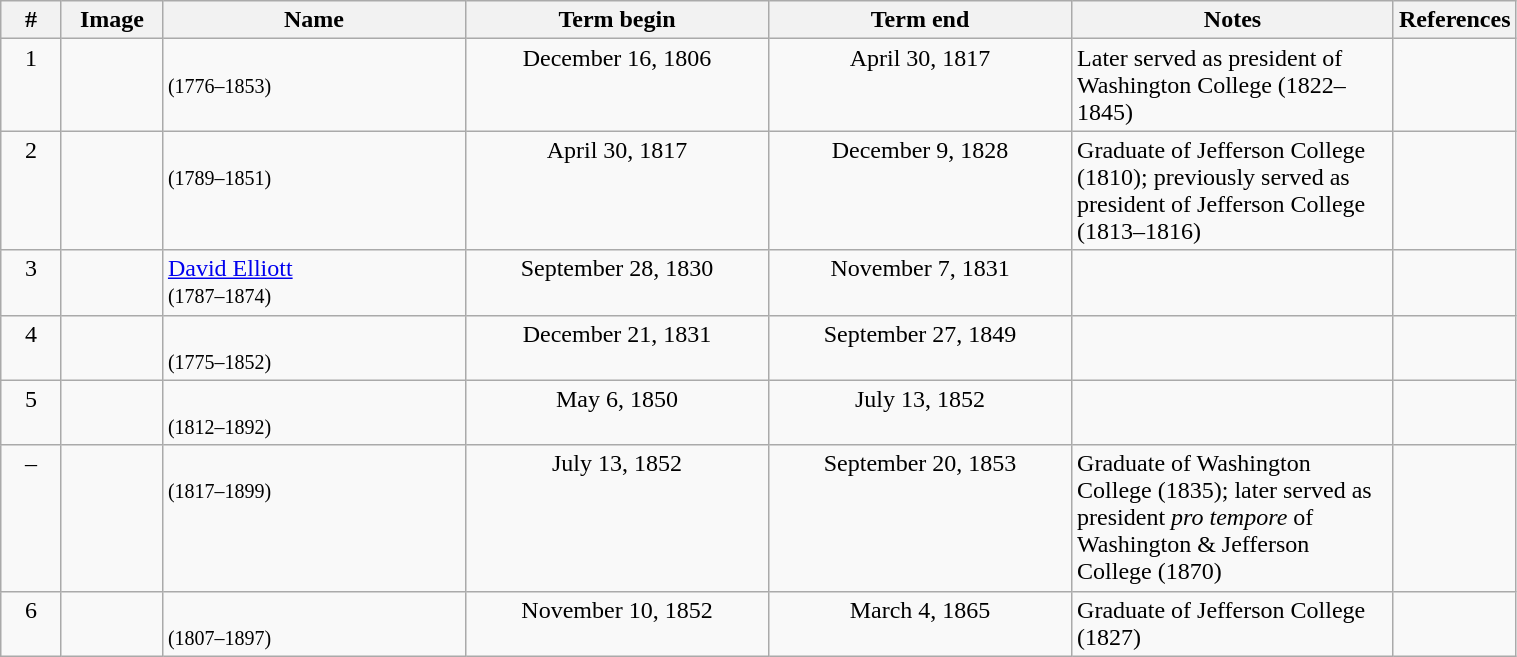<table class="wikitable sortable" width=80%>
<tr valign="top">
<th scope="col" width="4%">#</th>
<th scope="col" width="60px">Image</th>
<th scope="col" width="20%">Name</th>
<th scope="col" width="20%">Term begin</th>
<th scope="col" width="20%">Term end</th>
<th scope="col" width="*%" class="unsortable">Notes</th>
<th scope="col" width="5%" class="unsortable">References</th>
</tr>
<tr valign="top">
<td scope="row" align="center">1</td>
<td align="center"></td>
<td><br><small>(1776–1853)</small></td>
<td align="center">December 16, 1806</td>
<td align="center">April 30, 1817</td>
<td>Later served as president of Washington College (1822–1845)</td>
<td align="center"></td>
</tr>
<tr valign="top">
<td scope="row" align="center">2</td>
<td align="center"></td>
<td><br><small>(1789–1851)</small></td>
<td align="center">April 30, 1817</td>
<td align="center">December 9, 1828</td>
<td>Graduate of Jefferson College (1810); previously served as president of Jefferson College (1813–1816)</td>
<td align="center"></td>
</tr>
<tr valign="top">
<td scope="row" align="center">3</td>
<td align="center"></td>
<td><a href='#'>David Elliott</a><br><small>(1787–1874)</small></td>
<td align="center">September 28, 1830</td>
<td align="center">November 7, 1831</td>
<td></td>
<td align="center"></td>
</tr>
<tr valign="top">
<td scope="row" align="center">4</td>
<td align="center"></td>
<td><br><small>(1775–1852)</small></td>
<td align="center">December 21, 1831</td>
<td align="center">September 27, 1849</td>
<td></td>
<td align="center"></td>
</tr>
<tr valign="top">
<td scope="row" align="center">5</td>
<td align="center"></td>
<td><br><small>(1812–1892)</small></td>
<td align="center">May 6, 1850</td>
<td align="center">July 13, 1852</td>
<td></td>
<td align="center"></td>
</tr>
<tr valign="top">
<td scope="row" align="center">–</td>
<td align="center"></td>
<td><br><small>(1817–1899)</small></td>
<td align="center">July 13, 1852</td>
<td align="center">September 20, 1853</td>
<td>Graduate of Washington College (1835); later served as president <em>pro tempore</em> of Washington & Jefferson College (1870)</td>
<td align="center"></td>
</tr>
<tr valign="top">
<td scope="row" align="center">6</td>
<td align="center"></td>
<td><br><small>(1807–1897)</small></td>
<td align="center">November 10, 1852</td>
<td align="center">March 4, 1865</td>
<td>Graduate of Jefferson College (1827)</td>
<td align="center"></td>
</tr>
</table>
